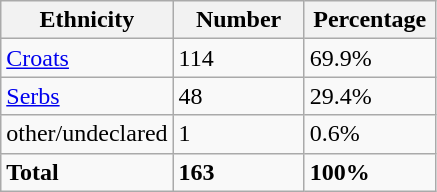<table class="wikitable">
<tr>
<th width="100px">Ethnicity</th>
<th width="80px">Number</th>
<th width="80px">Percentage</th>
</tr>
<tr>
<td><a href='#'>Croats</a></td>
<td>114</td>
<td>69.9%</td>
</tr>
<tr>
<td><a href='#'>Serbs</a></td>
<td>48</td>
<td>29.4%</td>
</tr>
<tr>
<td>other/undeclared</td>
<td>1</td>
<td>0.6%</td>
</tr>
<tr>
<td><strong>Total</strong></td>
<td><strong>163</strong></td>
<td><strong>100%</strong></td>
</tr>
</table>
